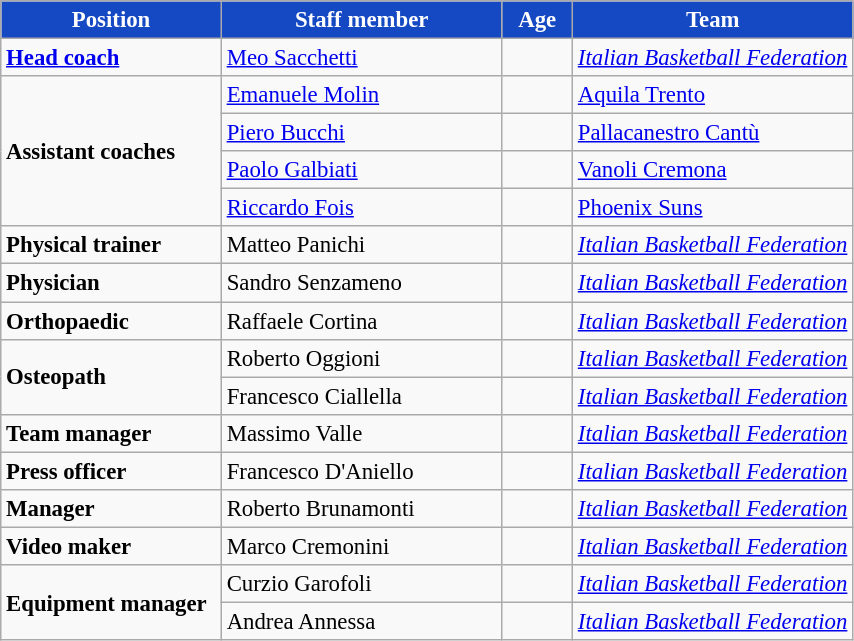<table class="wikitable sortable" style="text-align:left; font-size:95%;">
<tr>
<th scope="col" width="140px" style="background: #1549C3; color:#ffffff">Position</th>
<th scope="col" width="180px" style="background: #1549C3; color:#ffffff">Staff member</th>
<th scope="col" width="40px"  style="background: #1549C3; color:#ffffff">Age</th>
<th scope="col" width="180px" style="background: #1549C3; color:#ffffff">Team</th>
</tr>
<tr>
<td><strong><a href='#'>Head coach</a></strong></td>
<td><a href='#'>Meo Sacchetti</a></td>
<td></td>
<td><em><a href='#'>Italian Basketball Federation</a></em></td>
</tr>
<tr>
<td rowspan=4><strong>Assistant coaches</strong></td>
<td><a href='#'>Emanuele Molin</a></td>
<td></td>
<td><a href='#'>Aquila Trento</a></td>
</tr>
<tr>
<td><a href='#'>Piero Bucchi</a></td>
<td></td>
<td><a href='#'>Pallacanestro Cantù</a></td>
</tr>
<tr>
<td><a href='#'>Paolo Galbiati</a></td>
<td></td>
<td><a href='#'>Vanoli Cremona</a></td>
</tr>
<tr>
<td><a href='#'>Riccardo Fois</a></td>
<td></td>
<td><a href='#'>Phoenix Suns</a></td>
</tr>
<tr>
<td><strong>Physical trainer</strong></td>
<td>Matteo Panichi</td>
<td></td>
<td><em><a href='#'>Italian Basketball Federation</a></em></td>
</tr>
<tr>
<td><strong>Physician</strong></td>
<td>Sandro Senzameno</td>
<td></td>
<td><em><a href='#'>Italian Basketball Federation</a></em></td>
</tr>
<tr>
<td><strong>Orthopaedic</strong></td>
<td>Raffaele Cortina</td>
<td></td>
<td><em><a href='#'>Italian Basketball Federation</a></em></td>
</tr>
<tr>
<td rowspan=2><strong>Osteopath</strong></td>
<td>Roberto Oggioni</td>
<td></td>
<td><em><a href='#'>Italian Basketball Federation</a></em></td>
</tr>
<tr>
<td>Francesco Ciallella</td>
<td></td>
<td><em><a href='#'>Italian Basketball Federation</a></em></td>
</tr>
<tr>
<td><strong>Team manager</strong></td>
<td>Massimo Valle</td>
<td></td>
<td><em><a href='#'>Italian Basketball Federation</a></em></td>
</tr>
<tr>
<td><strong>Press officer</strong></td>
<td>Francesco D'Aniello</td>
<td></td>
<td><em><a href='#'>Italian Basketball Federation</a></em></td>
</tr>
<tr>
<td><strong>Manager</strong></td>
<td>Roberto Brunamonti</td>
<td></td>
<td><em><a href='#'>Italian Basketball Federation</a></em></td>
</tr>
<tr>
<td><strong>Video maker</strong></td>
<td>Marco Cremonini</td>
<td></td>
<td><em><a href='#'>Italian Basketball Federation</a></em></td>
</tr>
<tr>
<td rowspan=2><strong>Equipment manager</strong></td>
<td>Curzio Garofoli</td>
<td></td>
<td><em><a href='#'>Italian Basketball Federation</a></em></td>
</tr>
<tr>
<td>Andrea Annessa</td>
<td></td>
<td><em><a href='#'>Italian Basketball Federation</a></em></td>
</tr>
</table>
